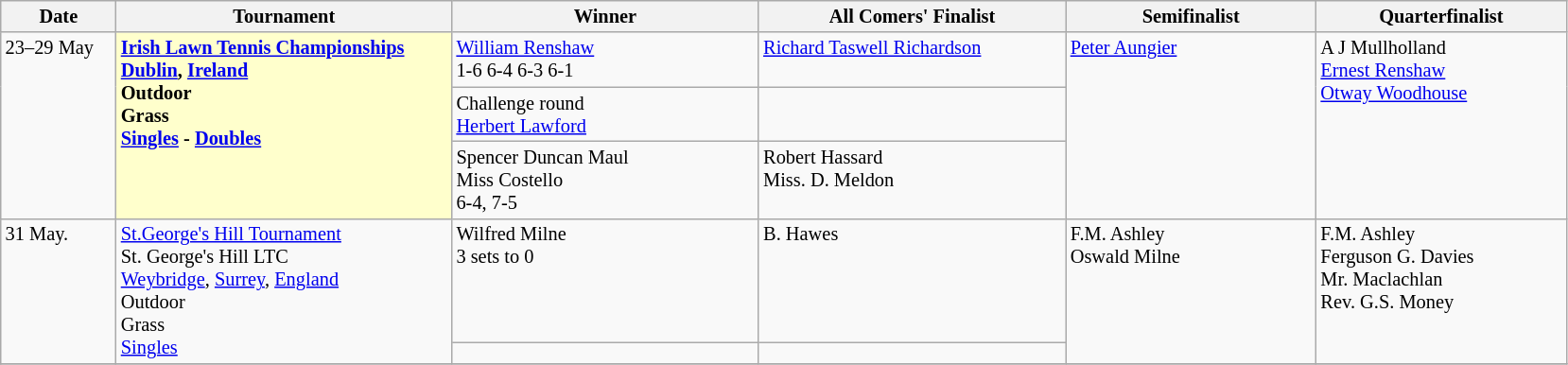<table class="wikitable" style="font-size:85%;">
<tr>
<th width="75">Date</th>
<th width="230">Tournament</th>
<th width="210">Winner</th>
<th width="210">All Comers' Finalist</th>
<th width="170">Semifinalist</th>
<th width="170">Quarterfinalist</th>
</tr>
<tr valign=top>
<td rowspan=3>23–29 May</td>
<td style="background:#ffc;" rowspan=3><strong><a href='#'>Irish Lawn Tennis Championships</a><br><a href='#'>Dublin</a>, <a href='#'>Ireland</a><br>Outdoor<br>Grass<br><a href='#'>Singles</a> - <a href='#'>Doubles</a></strong></td>
<td> <a href='#'>William Renshaw</a><br>1-6 6-4 6-3 6-1</td>
<td> <a href='#'>Richard Taswell Richardson</a></td>
<td rowspan=3> <a href='#'>Peter Aungier</a></td>
<td rowspan=3> A J Mullholland<br> <a href='#'>Ernest Renshaw</a><br> <a href='#'>Otway Woodhouse</a></td>
</tr>
<tr valign=top>
<td>Challenge round<br> <a href='#'>Herbert Lawford</a> <br></td>
<td></td>
</tr>
<tr valign=top>
<td> Spencer Duncan Maul<br> Miss Costello<br>6-4, 7-5</td>
<td> Robert Hassard<br> Miss. D. Meldon</td>
</tr>
<tr valign=top>
<td rowspan=2>31 May.</td>
<td rowspan=2><a href='#'>St.George's Hill Tournament</a> <br>St. George's Hill LTC<br><a href='#'>Weybridge</a>, <a href='#'>Surrey</a>, <a href='#'>England</a><br>Outdoor<br>Grass<br><a href='#'>Singles</a></td>
<td> Wilfred Milne<br>3 sets to 0</td>
<td> B. Hawes<br></td>
<td rowspan=2> F.M. Ashley<br> Oswald Milne</td>
<td rowspan=2> F.M. Ashley<br> Ferguson G. Davies<br> Mr. Maclachlan <br>  Rev. G.S. Money</td>
</tr>
<tr valign=top>
<td></td>
<td></td>
</tr>
<tr valign=top>
</tr>
</table>
